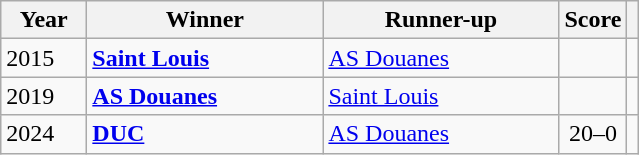<table class="wikitable sortable">
<tr>
<th width="50">Year</th>
<th width="150">Winner</th>
<th width="150">Runner-up</th>
<th>Score</th>
<th class="unsortable"></th>
</tr>
<tr>
<td>2015</td>
<td><strong><a href='#'>Saint Louis</a></strong></td>
<td><a href='#'>AS Douanes</a></td>
<td></td>
<td align=center></td>
</tr>
<tr>
<td>2019</td>
<td><strong><a href='#'>AS Douanes</a></strong></td>
<td><a href='#'>Saint Louis</a></td>
<td></td>
<td align=center></td>
</tr>
<tr>
<td>2024</td>
<td><a href='#'><strong>DUC</strong></a></td>
<td><a href='#'>AS Douanes</a></td>
<td align="center">20–0</td>
<td align="center"></td>
</tr>
</table>
